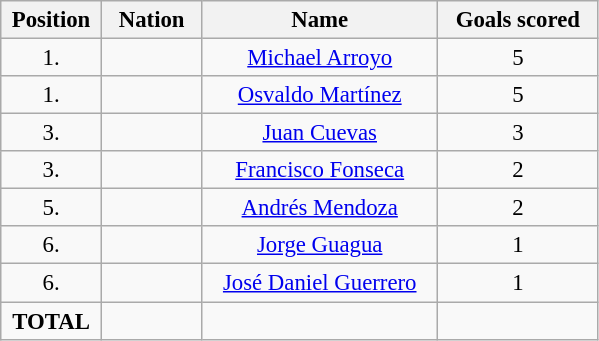<table class="wikitable" style="font-size: 95%; text-align: center;">
<tr>
<th width=60>Position</th>
<th width=60>Nation</th>
<th width=150>Name</th>
<th width=100>Goals scored</th>
</tr>
<tr>
<td>1.</td>
<td></td>
<td><a href='#'>Michael Arroyo</a></td>
<td>5</td>
</tr>
<tr>
<td>1.</td>
<td></td>
<td><a href='#'>Osvaldo Martínez</a></td>
<td>5</td>
</tr>
<tr>
<td>3.</td>
<td></td>
<td><a href='#'>Juan Cuevas</a></td>
<td>3</td>
</tr>
<tr>
<td>3.</td>
<td></td>
<td><a href='#'>Francisco Fonseca</a></td>
<td>2</td>
</tr>
<tr>
<td>5.</td>
<td></td>
<td><a href='#'>Andrés Mendoza</a></td>
<td>2</td>
</tr>
<tr>
<td>6.</td>
<td></td>
<td><a href='#'>Jorge Guagua</a></td>
<td>1</td>
</tr>
<tr>
<td>6.</td>
<td></td>
<td><a href='#'>José Daniel Guerrero</a></td>
<td>1</td>
</tr>
<tr>
<td><strong>TOTAL</strong></td>
<td></td>
<td></td>
<td></td>
</tr>
</table>
